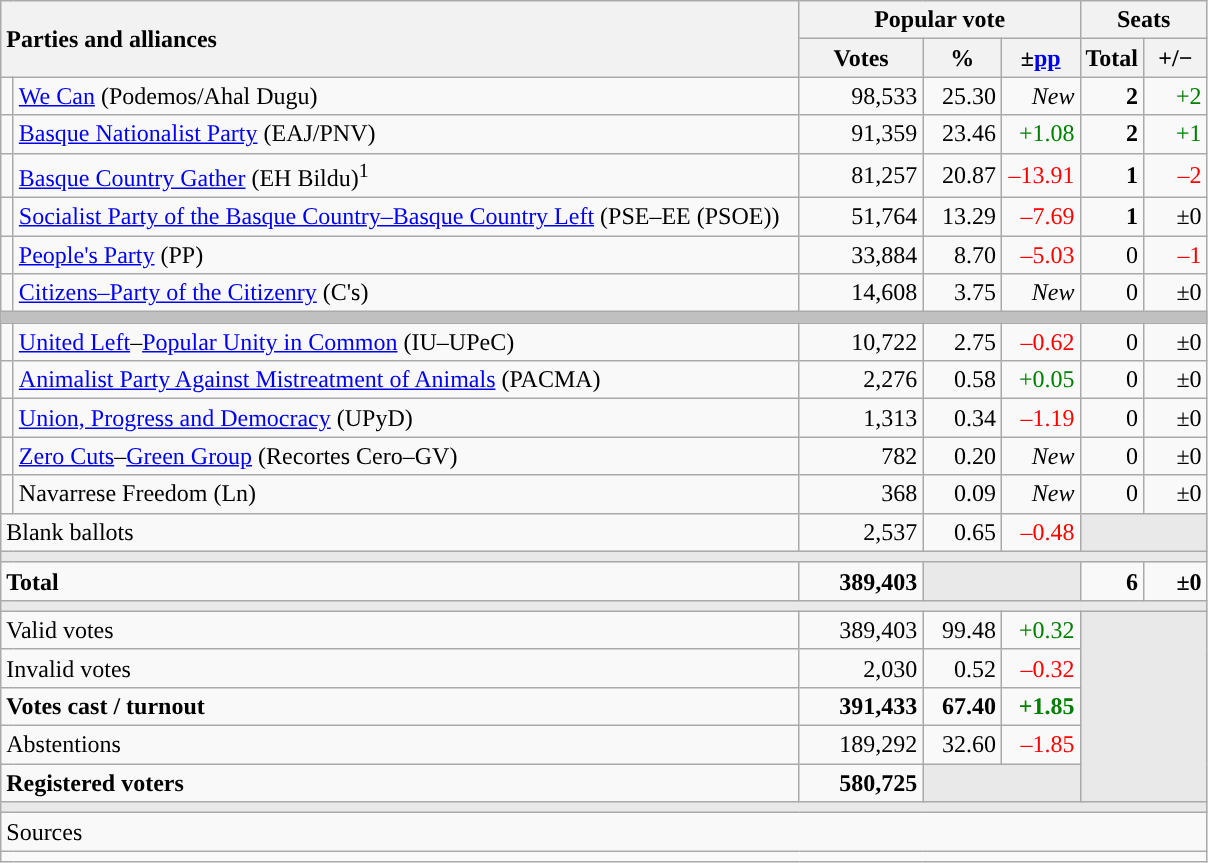<table class="wikitable" style="text-align:right;">
<tr>
<th style="text-align:left;" rowspan="2" colspan="2" width="525">Parties and alliances</th>
<th colspan="3">Popular vote</th>
<th colspan="2">Seats</th>
</tr>
<tr>
<th width="75">Votes</th>
<th width="45">%</th>
<th width="45">±<a href='#'>pp</a></th>
<th width="35">Total</th>
<th width="35">+/−</th>
</tr>
<tr>
<td width="1" style="color:inherit;background:"></td>
<td align="left"><a href='#'>We Can</a> (Podemos/Ahal Dugu)</td>
<td>98,533</td>
<td>25.30</td>
<td><em>New</em></td>
<td><strong>2</strong></td>
<td style="color:green;">+2</td>
</tr>
<tr>
<td style="color:inherit;background:"></td>
<td align="left"><a href='#'>Basque Nationalist Party</a> (EAJ/PNV)</td>
<td>91,359</td>
<td>23.46</td>
<td style="color:green;">+1.08</td>
<td><strong>2</strong></td>
<td style="color:green;">+1</td>
</tr>
<tr>
<td style="color:inherit;background:"></td>
<td align="left"><a href='#'>Basque Country Gather</a> (EH Bildu)<sup>1</sup></td>
<td>81,257</td>
<td>20.87</td>
<td style="color:red;">–13.91</td>
<td><strong>1</strong></td>
<td style="color:red;">–2</td>
</tr>
<tr>
<td style="color:inherit;background:"></td>
<td align="left"><a href='#'>Socialist Party of the Basque Country–Basque Country Left</a> (PSE–EE (PSOE))</td>
<td>51,764</td>
<td>13.29</td>
<td style="color:red;">–7.69</td>
<td><strong>1</strong></td>
<td>±0</td>
</tr>
<tr>
<td style="color:inherit;background:"></td>
<td align="left"><a href='#'>People's Party</a> (PP)</td>
<td>33,884</td>
<td>8.70</td>
<td style="color:red;">–5.03</td>
<td>0</td>
<td style="color:red;">–1</td>
</tr>
<tr>
<td style="color:inherit;background:"></td>
<td align="left"><a href='#'>Citizens–Party of the Citizenry</a> (C's)</td>
<td>14,608</td>
<td>3.75</td>
<td><em>New</em></td>
<td>0</td>
<td>±0</td>
</tr>
<tr>
<td colspan="7" bgcolor="#C0C0C0"></td>
</tr>
<tr>
<td style="color:inherit;background:"></td>
<td align="left"><a href='#'>United Left</a>–<a href='#'>Popular Unity in Common</a> (IU–UPeC)</td>
<td>10,722</td>
<td>2.75</td>
<td style="color:red;">–0.62</td>
<td>0</td>
<td>±0</td>
</tr>
<tr>
<td style="color:inherit;background:"></td>
<td align="left"><a href='#'>Animalist Party Against Mistreatment of Animals</a> (PACMA)</td>
<td>2,276</td>
<td>0.58</td>
<td style="color:green;">+0.05</td>
<td>0</td>
<td>±0</td>
</tr>
<tr>
<td style="color:inherit;background:"></td>
<td align="left"><a href='#'>Union, Progress and Democracy</a> (UPyD)</td>
<td>1,313</td>
<td>0.34</td>
<td style="color:red;">–1.19</td>
<td>0</td>
<td>±0</td>
</tr>
<tr>
<td style="color:inherit;background:"></td>
<td align="left"><a href='#'>Zero Cuts</a>–<a href='#'>Green Group</a> (Recortes Cero–GV)</td>
<td>782</td>
<td>0.20</td>
<td><em>New</em></td>
<td>0</td>
<td>±0</td>
</tr>
<tr>
<td style="color:inherit;background:"></td>
<td align="left">Navarrese Freedom (Ln)</td>
<td>368</td>
<td>0.09</td>
<td><em>New</em></td>
<td>0</td>
<td>±0</td>
</tr>
<tr>
<td align="left" colspan="2">Blank ballots</td>
<td>2,537</td>
<td>0.65</td>
<td style="color:red;">–0.48</td>
<td bgcolor="#E9E9E9" colspan="2"></td>
</tr>
<tr>
<td colspan="7" bgcolor="#E9E9E9"></td>
</tr>
<tr style="font-weight:bold;">
<td align="left" colspan="2">Total</td>
<td>389,403</td>
<td bgcolor="#E9E9E9" colspan="2"></td>
<td>6</td>
<td>±0</td>
</tr>
<tr>
<td colspan="7" bgcolor="#E9E9E9"></td>
</tr>
<tr>
<td align="left" colspan="2">Valid votes</td>
<td>389,403</td>
<td>99.48</td>
<td style="color:green;">+0.32</td>
<td bgcolor="#E9E9E9" colspan="2" rowspan="5"></td>
</tr>
<tr>
<td align="left" colspan="2">Invalid votes</td>
<td>2,030</td>
<td>0.52</td>
<td style="color:red;">–0.32</td>
</tr>
<tr style="font-weight:bold;">
<td align="left" colspan="2">Votes cast / turnout</td>
<td>391,433</td>
<td>67.40</td>
<td style="color:green;">+1.85</td>
</tr>
<tr>
<td align="left" colspan="2">Abstentions</td>
<td>189,292</td>
<td>32.60</td>
<td style="color:red;">–1.85</td>
</tr>
<tr style="font-weight:bold;">
<td align="left" colspan="2">Registered voters</td>
<td>580,725</td>
<td bgcolor="#E9E9E9" colspan="2"></td>
</tr>
<tr>
<td colspan="7" bgcolor="#E9E9E9"></td>
</tr>
<tr>
<td align="left" colspan="7">Sources</td>
</tr>
<tr>
<td colspan="7" style="text-align:left; max-width:790px;"></td>
</tr>
</table>
